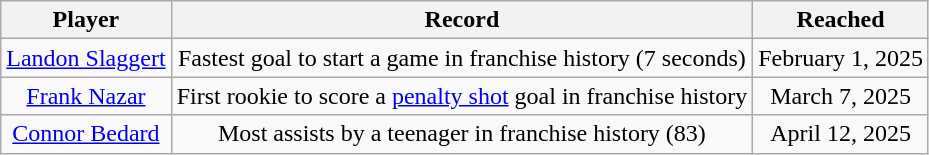<table class="wikitable sortable" style="text-align:center;">
<tr>
<th>Player</th>
<th>Record</th>
<th>Reached</th>
</tr>
<tr>
<td><a href='#'>Landon Slaggert</a></td>
<td>Fastest goal to start a game in franchise history (7 seconds)</td>
<td>February 1, 2025</td>
</tr>
<tr>
<td><a href='#'>Frank Nazar</a></td>
<td>First rookie to score a <a href='#'>penalty shot</a> goal in franchise history</td>
<td>March 7, 2025</td>
</tr>
<tr>
<td><a href='#'>Connor Bedard</a></td>
<td>Most assists by a teenager in franchise history (83)</td>
<td>April 12, 2025</td>
</tr>
</table>
